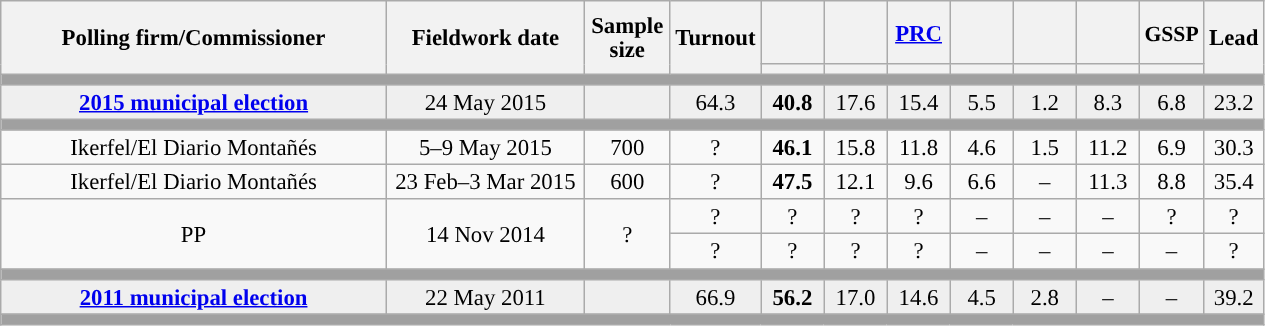<table class="wikitable collapsible collapsed" style="text-align:center; font-size:95%; line-height:16px;">
<tr style="height:42px;">
<th style="width:250px;" rowspan="2">Polling firm/Commissioner</th>
<th style="width:125px;" rowspan="2">Fieldwork date</th>
<th style="width:50px;" rowspan="2">Sample size</th>
<th style="width:45px;" rowspan="2">Turnout</th>
<th style="width:35px;"></th>
<th style="width:35px;"></th>
<th style="width:35px;"><a href='#'>PRC</a></th>
<th style="width:35px;"></th>
<th style="width:35px;"></th>
<th style="width:35px;"></th>
<th style="width:35px; font-size:95%;">GSSP</th>
<th style="width:30px;" rowspan="2">Lead</th>
</tr>
<tr>
<th style="color:inherit;background:"></th>
<th style="color:inherit;background:"></th>
<th style="color:inherit;background:"></th>
<th style="color:inherit;background:"></th>
<th style="color:inherit;background:"></th>
<th style="color:inherit;background:"></th>
<th style="color:inherit;background:"></th>
</tr>
<tr>
<td colspan="12" style="background:#A0A0A0"></td>
</tr>
<tr style="background:#EFEFEF;">
<td><strong><a href='#'>2015 municipal election</a></strong></td>
<td>24 May 2015</td>
<td></td>
<td>64.3</td>
<td><strong>40.8</strong><br></td>
<td>17.6<br></td>
<td>15.4<br></td>
<td>5.5<br></td>
<td>1.2<br></td>
<td>8.3<br></td>
<td>6.8<br></td>
<td style="background:">23.2</td>
</tr>
<tr>
<td colspan="12" style="background:#A0A0A0"></td>
</tr>
<tr>
<td>Ikerfel/El Diario Montañés</td>
<td>5–9 May 2015</td>
<td>700</td>
<td>?</td>
<td><strong>46.1</strong><br></td>
<td>15.8<br></td>
<td>11.8<br></td>
<td>4.6<br></td>
<td>1.5<br></td>
<td>11.2<br></td>
<td>6.9<br></td>
<td style="background:">30.3</td>
</tr>
<tr>
<td>Ikerfel/El Diario Montañés</td>
<td>23 Feb–3 Mar 2015</td>
<td>600</td>
<td>?</td>
<td><strong>47.5</strong><br></td>
<td>12.1<br></td>
<td>9.6<br></td>
<td>6.6<br></td>
<td>–</td>
<td>11.3<br></td>
<td>8.8<br></td>
<td style="background:">35.4</td>
</tr>
<tr>
<td rowspan="2">PP</td>
<td rowspan="2">14 Nov 2014</td>
<td rowspan="2">?</td>
<td>?</td>
<td>?<br></td>
<td>?<br></td>
<td>?<br></td>
<td>–</td>
<td>–</td>
<td>–</td>
<td>?<br></td>
<td style="background:">?</td>
</tr>
<tr>
<td>?</td>
<td>?<br></td>
<td>?<br></td>
<td>?<br></td>
<td>–</td>
<td>–</td>
<td>–</td>
<td>–</td>
<td style="background:">?</td>
</tr>
<tr>
<td colspan="12" style="background:#A0A0A0"></td>
</tr>
<tr style="background:#EFEFEF;">
<td><strong><a href='#'>2011 municipal election</a></strong></td>
<td>22 May 2011</td>
<td></td>
<td>66.9</td>
<td><strong>56.2</strong><br></td>
<td>17.0<br></td>
<td>14.6<br></td>
<td>4.5<br></td>
<td>2.8<br></td>
<td>–</td>
<td>–</td>
<td style="background:">39.2</td>
</tr>
<tr>
<td colspan="12" style="background:#A0A0A0"></td>
</tr>
</table>
